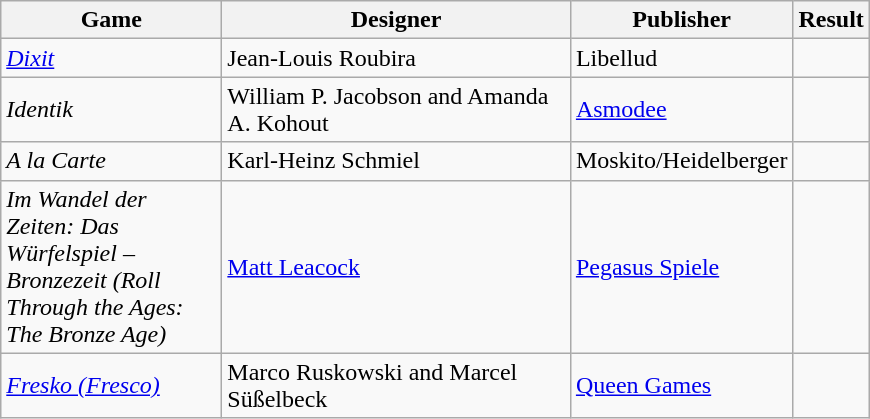<table class="wikitable">
<tr>
<th style="width:140px;">Game</th>
<th style="width:225px;">Designer</th>
<th style="width:120px;">Publisher</th>
<th>Result</th>
</tr>
<tr>
<td><a href='#'><em>Dixit</em></a></td>
<td>Jean-Louis Roubira</td>
<td>Libellud</td>
<td></td>
</tr>
<tr>
<td><em>Identik</em></td>
<td>William P. Jacobson  and Amanda A. Kohout</td>
<td><a href='#'>Asmodee</a></td>
<td></td>
</tr>
<tr>
<td><em>A la Carte</em></td>
<td>Karl-Heinz Schmiel</td>
<td>Moskito/Heidelberger</td>
<td></td>
</tr>
<tr>
<td><em>Im Wandel der Zeiten: Das Würfelspiel – Bronzezeit (Roll Through the Ages: The Bronze Age)</em></td>
<td><a href='#'>Matt Leacock</a></td>
<td><a href='#'>Pegasus Spiele</a></td>
<td></td>
</tr>
<tr>
<td><a href='#'><em>Fresko (Fresco)</em></a></td>
<td>Marco Ruskowski and Marcel Süßelbeck</td>
<td><a href='#'>Queen Games</a></td>
<td></td>
</tr>
</table>
